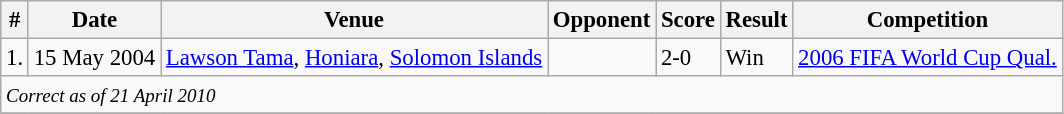<table class="wikitable" style="font-size:95%;">
<tr>
<th>#</th>
<th>Date</th>
<th>Venue</th>
<th>Opponent</th>
<th>Score</th>
<th>Result</th>
<th>Competition</th>
</tr>
<tr>
<td>1.</td>
<td>15 May 2004</td>
<td><a href='#'>Lawson Tama</a>, <a href='#'>Honiara</a>, <a href='#'>Solomon Islands</a></td>
<td></td>
<td>2-0</td>
<td>Win</td>
<td><a href='#'>2006 FIFA World Cup Qual.</a></td>
</tr>
<tr>
<td colspan="12"><small><em>Correct as of 21 April 2010</em></small></td>
</tr>
<tr>
</tr>
</table>
